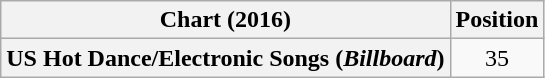<table class="wikitable plainrowheaders" style="text-align:center">
<tr>
<th scope="col">Chart (2016)</th>
<th scope="col">Position</th>
</tr>
<tr>
<th scope="row">US Hot Dance/Electronic Songs (<em>Billboard</em>)</th>
<td>35</td>
</tr>
</table>
